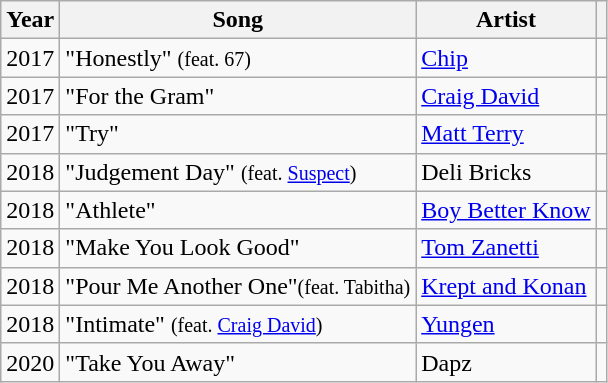<table class="wikitable sortable">
<tr>
<th>Year</th>
<th>Song</th>
<th>Artist</th>
<th></th>
</tr>
<tr>
<td>2017</td>
<td>"Honestly" <small>(feat. 67)</small></td>
<td><a href='#'>Chip</a></td>
<td align="center"></td>
</tr>
<tr>
<td>2017</td>
<td>"For the Gram"</td>
<td><a href='#'>Craig David</a></td>
<td align="center"></td>
</tr>
<tr>
<td>2017</td>
<td>"Try"</td>
<td><a href='#'>Matt Terry</a></td>
<td align="center"></td>
</tr>
<tr>
<td>2018</td>
<td>"Judgement Day" <small>(feat. <a href='#'>Suspect</a>)</small></td>
<td>Deli Bricks</td>
<td align="center"></td>
</tr>
<tr>
<td>2018</td>
<td>"Athlete"</td>
<td><a href='#'>Boy Better Know</a></td>
<td align="center"></td>
</tr>
<tr>
<td>2018</td>
<td>"Make You Look Good"</td>
<td><a href='#'>Tom Zanetti</a></td>
<td align="center"></td>
</tr>
<tr>
<td>2018</td>
<td>"Pour Me Another One"<small>(feat. Tabitha)</small></td>
<td><a href='#'>Krept and Konan</a></td>
<td align="center"></td>
</tr>
<tr>
<td>2018</td>
<td>"Intimate" <small>(feat. <a href='#'>Craig David</a>)</small></td>
<td><a href='#'>Yungen</a></td>
<td align="center"></td>
</tr>
<tr>
<td>2020</td>
<td>"Take You Away"</td>
<td>Dapz</td>
<td align="center"></td>
</tr>
</table>
